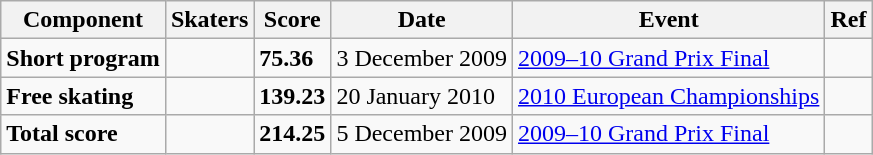<table class="wikitable">
<tr>
<th>Component</th>
<th>Skaters</th>
<th>Score</th>
<th>Date</th>
<th>Event</th>
<th>Ref</th>
</tr>
<tr>
<td><strong>Short program</strong></td>
<td></td>
<td><strong>75.36</strong></td>
<td>3 December 2009</td>
<td><a href='#'>2009–10 Grand Prix Final</a></td>
<td></td>
</tr>
<tr>
<td><strong>Free skating</strong></td>
<td></td>
<td><strong>139.23</strong></td>
<td>20 January 2010</td>
<td><a href='#'>2010 European Championships</a></td>
<td></td>
</tr>
<tr>
<td><strong>Total score</strong></td>
<td></td>
<td><strong>214.25</strong></td>
<td>5 December 2009</td>
<td><a href='#'>2009–10 Grand Prix Final</a></td>
<td></td>
</tr>
</table>
